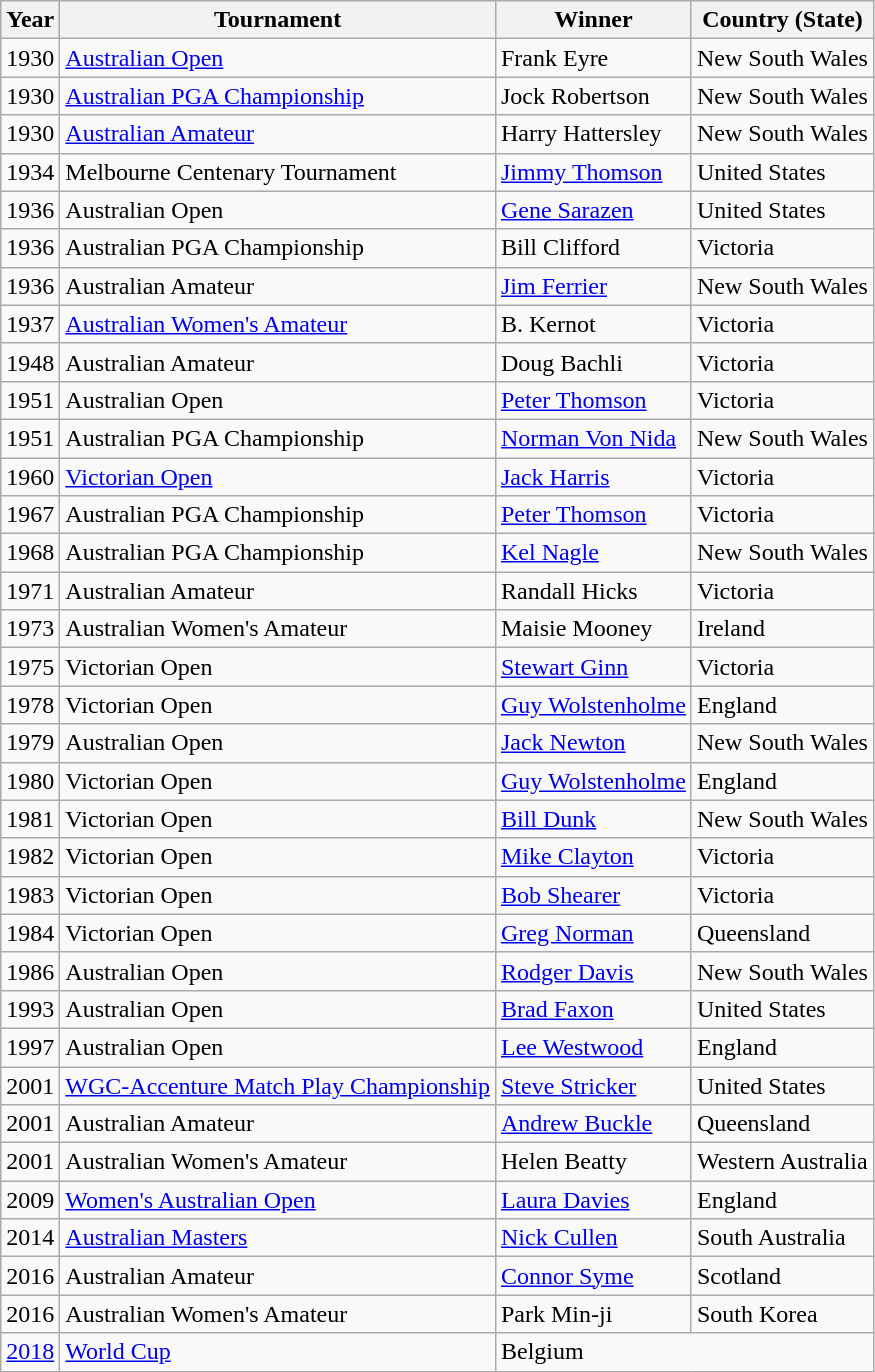<table class="wikitable sortable">
<tr>
<th>Year</th>
<th>Tournament</th>
<th>Winner</th>
<th>Country (State)</th>
</tr>
<tr>
<td>1930</td>
<td><a href='#'>Australian Open</a></td>
<td>Frank Eyre</td>
<td>New South Wales</td>
</tr>
<tr>
<td>1930</td>
<td><a href='#'>Australian PGA Championship</a></td>
<td>Jock Robertson</td>
<td>New South Wales</td>
</tr>
<tr>
<td>1930</td>
<td><a href='#'>Australian Amateur</a></td>
<td>Harry Hattersley</td>
<td>New South Wales</td>
</tr>
<tr>
<td>1934</td>
<td>Melbourne Centenary Tournament</td>
<td><a href='#'>Jimmy Thomson</a></td>
<td>United States</td>
</tr>
<tr>
<td>1936</td>
<td>Australian Open</td>
<td><a href='#'>Gene Sarazen</a></td>
<td>United States</td>
</tr>
<tr>
<td>1936</td>
<td>Australian PGA Championship</td>
<td>Bill Clifford</td>
<td>Victoria</td>
</tr>
<tr>
<td>1936</td>
<td>Australian Amateur</td>
<td><a href='#'>Jim Ferrier</a></td>
<td>New South Wales</td>
</tr>
<tr>
<td>1937</td>
<td><a href='#'>Australian Women's Amateur</a></td>
<td>B. Kernot</td>
<td>Victoria</td>
</tr>
<tr>
<td>1948</td>
<td>Australian Amateur</td>
<td>Doug Bachli</td>
<td>Victoria</td>
</tr>
<tr>
<td>1951</td>
<td>Australian Open</td>
<td><a href='#'>Peter Thomson</a></td>
<td>Victoria</td>
</tr>
<tr>
<td>1951</td>
<td>Australian PGA Championship</td>
<td><a href='#'>Norman Von Nida</a></td>
<td>New South Wales</td>
</tr>
<tr>
<td>1960</td>
<td><a href='#'>Victorian Open</a></td>
<td><a href='#'>Jack Harris</a></td>
<td>Victoria</td>
</tr>
<tr>
<td>1967</td>
<td>Australian PGA Championship</td>
<td><a href='#'>Peter Thomson</a></td>
<td>Victoria</td>
</tr>
<tr>
<td>1968</td>
<td>Australian PGA Championship</td>
<td><a href='#'>Kel Nagle</a></td>
<td>New South Wales</td>
</tr>
<tr>
<td>1971</td>
<td>Australian Amateur</td>
<td>Randall Hicks</td>
<td>Victoria</td>
</tr>
<tr>
<td>1973</td>
<td>Australian Women's Amateur</td>
<td>Maisie Mooney</td>
<td>Ireland</td>
</tr>
<tr>
<td>1975</td>
<td>Victorian Open</td>
<td><a href='#'>Stewart Ginn</a></td>
<td>Victoria</td>
</tr>
<tr>
<td>1978</td>
<td>Victorian Open</td>
<td><a href='#'>Guy Wolstenholme</a></td>
<td>England</td>
</tr>
<tr>
<td>1979</td>
<td>Australian Open</td>
<td><a href='#'>Jack Newton</a></td>
<td>New South Wales</td>
</tr>
<tr>
<td>1980</td>
<td>Victorian Open</td>
<td><a href='#'>Guy Wolstenholme</a></td>
<td>England</td>
</tr>
<tr>
<td>1981</td>
<td>Victorian Open</td>
<td><a href='#'>Bill Dunk</a></td>
<td>New South Wales</td>
</tr>
<tr>
<td>1982</td>
<td>Victorian Open</td>
<td><a href='#'>Mike Clayton</a></td>
<td>Victoria</td>
</tr>
<tr>
<td>1983</td>
<td>Victorian Open</td>
<td><a href='#'>Bob Shearer</a></td>
<td>Victoria</td>
</tr>
<tr>
<td>1984</td>
<td>Victorian Open</td>
<td><a href='#'>Greg Norman</a></td>
<td>Queensland</td>
</tr>
<tr>
<td>1986</td>
<td>Australian Open</td>
<td><a href='#'>Rodger Davis</a></td>
<td>New South Wales</td>
</tr>
<tr>
<td>1993</td>
<td>Australian Open</td>
<td><a href='#'>Brad Faxon</a></td>
<td>United States</td>
</tr>
<tr>
<td>1997</td>
<td>Australian Open</td>
<td><a href='#'>Lee Westwood</a></td>
<td>England</td>
</tr>
<tr>
<td>2001</td>
<td><a href='#'>WGC-Accenture Match Play Championship</a></td>
<td><a href='#'>Steve Stricker</a></td>
<td>United States</td>
</tr>
<tr>
<td>2001</td>
<td>Australian Amateur</td>
<td><a href='#'>Andrew Buckle</a></td>
<td>Queensland</td>
</tr>
<tr>
<td>2001</td>
<td>Australian Women's Amateur</td>
<td>Helen Beatty</td>
<td>Western Australia</td>
</tr>
<tr>
<td>2009</td>
<td><a href='#'>Women's Australian Open</a></td>
<td><a href='#'>Laura Davies</a></td>
<td>England</td>
</tr>
<tr>
<td>2014</td>
<td><a href='#'>Australian Masters</a></td>
<td><a href='#'>Nick Cullen</a></td>
<td>South Australia</td>
</tr>
<tr>
<td>2016</td>
<td>Australian Amateur</td>
<td><a href='#'>Connor Syme</a></td>
<td>Scotland</td>
</tr>
<tr>
<td>2016</td>
<td>Australian Women's Amateur</td>
<td>Park Min-ji</td>
<td>South Korea</td>
</tr>
<tr>
<td><a href='#'>2018</a></td>
<td><a href='#'>World Cup</a></td>
<td colspan=2>Belgium</td>
</tr>
</table>
